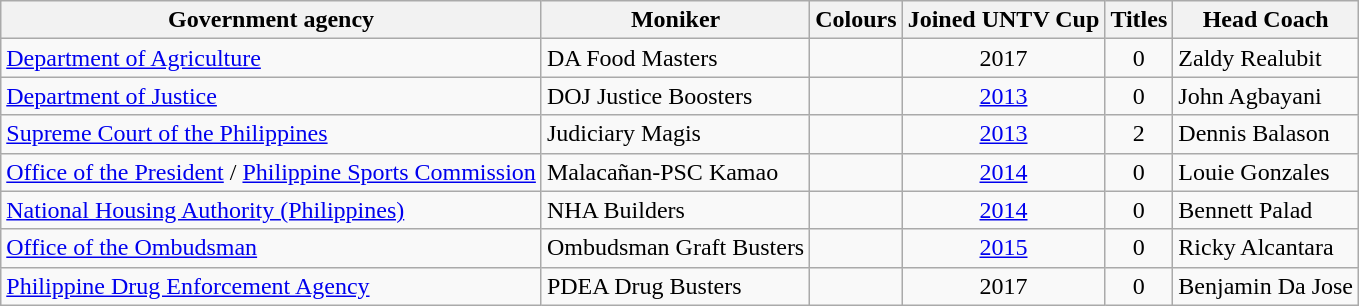<table class=wikitable>
<tr>
<th>Government agency</th>
<th>Moniker</th>
<th>Colours</th>
<th>Joined UNTV Cup</th>
<th>Titles</th>
<th>Head Coach</th>
</tr>
<tr>
<td><a href='#'>Department of Agriculture</a></td>
<td>DA Food Masters</td>
<td align=center;>  </td>
<td style="text-align:center;">2017</td>
<td style="text-align:center;">0</td>
<td>Zaldy Realubit</td>
</tr>
<tr>
<td><a href='#'>Department of Justice</a></td>
<td>DOJ Justice Boosters</td>
<td align=center;>  </td>
<td style="text-align:center;"><a href='#'>2013</a></td>
<td style="text-align:center;">0</td>
<td>John Agbayani</td>
</tr>
<tr>
<td><a href='#'>Supreme Court of the Philippines</a></td>
<td>Judiciary Magis</td>
<td align=center;> </td>
<td style="text-align:center;"><a href='#'>2013</a></td>
<td style="text-align:center;">2</td>
<td>Dennis Balason</td>
</tr>
<tr>
<td><a href='#'>Office of the President</a> / <a href='#'>Philippine Sports Commission</a></td>
<td>Malacañan-PSC Kamao</td>
<td align=center;>  </td>
<td style="text-align:center;"><a href='#'>2014</a></td>
<td style="text-align:center;">0</td>
<td>Louie Gonzales</td>
</tr>
<tr>
<td><a href='#'>National Housing Authority (Philippines)</a></td>
<td>NHA Builders</td>
<td align=center;>  </td>
<td style="text-align:center;"><a href='#'>2014</a></td>
<td style="text-align:center;">0</td>
<td>Bennett Palad</td>
</tr>
<tr>
<td><a href='#'>Office of the Ombudsman</a></td>
<td>Ombudsman Graft Busters</td>
<td align=center;>  </td>
<td style="text-align:center;"><a href='#'>2015</a></td>
<td style="text-align:center;">0</td>
<td>Ricky Alcantara</td>
</tr>
<tr>
<td><a href='#'>Philippine Drug Enforcement Agency</a></td>
<td>PDEA Drug Busters</td>
<td align=center;>  </td>
<td style="text-align:center;">2017</td>
<td style="text-align:center;">0</td>
<td>Benjamin Da Jose</td>
</tr>
</table>
